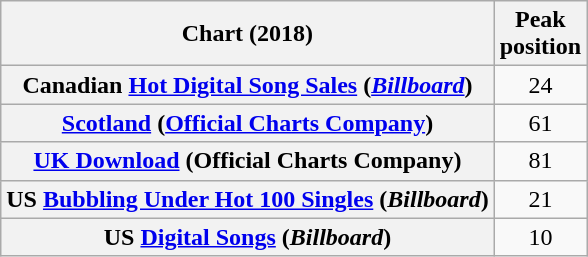<table class="wikitable sortable plainrowheaders" style="text-align:center">
<tr>
<th>Chart (2018)</th>
<th>Peak<br>position</th>
</tr>
<tr>
<th scope="row">Canadian <a href='#'>Hot Digital Song Sales</a> (<em><a href='#'>Billboard</a></em>)</th>
<td>24</td>
</tr>
<tr>
<th scope="row"><a href='#'>Scotland</a> (<a href='#'>Official Charts Company</a>)</th>
<td>61</td>
</tr>
<tr>
<th scope="row"><a href='#'>UK Download</a> (Official Charts Company)</th>
<td>81</td>
</tr>
<tr>
<th scope="row">US <a href='#'>Bubbling Under Hot 100 Singles</a> (<em>Billboard</em>)</th>
<td>21</td>
</tr>
<tr>
<th scope="row">US <a href='#'>Digital Songs</a> (<em>Billboard</em>)</th>
<td>10</td>
</tr>
</table>
